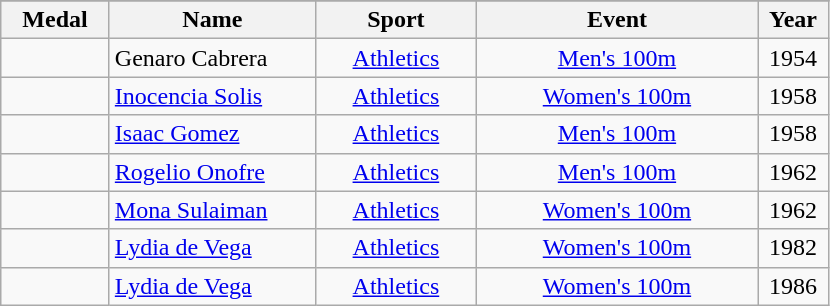<table class="wikitable"  style="font-size:100%;  text-align:center;">
<tr>
</tr>
<tr>
<th width="65">Medal</th>
<th width="130">Name</th>
<th width="100">Sport</th>
<th width="180">Event</th>
<th width="40">Year</th>
</tr>
<tr>
<td></td>
<td align=left>Genaro Cabrera</td>
<td><a href='#'>Athletics</a></td>
<td><a href='#'>Men's 100m</a></td>
<td>1954</td>
</tr>
<tr>
<td></td>
<td align=left><a href='#'>Inocencia Solis</a></td>
<td><a href='#'>Athletics</a></td>
<td><a href='#'>Women's 100m</a></td>
<td>1958</td>
</tr>
<tr>
<td></td>
<td align=left><a href='#'>Isaac Gomez</a></td>
<td><a href='#'>Athletics</a></td>
<td><a href='#'>Men's 100m</a></td>
<td>1958</td>
</tr>
<tr>
<td></td>
<td align=left><a href='#'>Rogelio Onofre</a></td>
<td><a href='#'>Athletics</a></td>
<td><a href='#'>Men's 100m</a></td>
<td>1962</td>
</tr>
<tr>
<td></td>
<td align=left><a href='#'>Mona Sulaiman</a></td>
<td><a href='#'>Athletics</a></td>
<td><a href='#'>Women's 100m</a></td>
<td>1962</td>
</tr>
<tr>
<td></td>
<td align=left><a href='#'>Lydia de Vega</a></td>
<td><a href='#'>Athletics</a></td>
<td><a href='#'>Women's 100m</a></td>
<td>1982</td>
</tr>
<tr>
<td></td>
<td align=left><a href='#'>Lydia de Vega</a></td>
<td><a href='#'>Athletics</a></td>
<td><a href='#'>Women's 100m</a></td>
<td>1986</td>
</tr>
</table>
